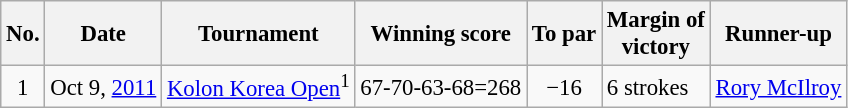<table class="wikitable" style="font-size:95%;">
<tr>
<th>No.</th>
<th>Date</th>
<th>Tournament</th>
<th>Winning score</th>
<th>To par</th>
<th>Margin of<br>victory</th>
<th>Runner-up</th>
</tr>
<tr>
<td align=center>1</td>
<td align=right>Oct 9, <a href='#'>2011</a></td>
<td><a href='#'>Kolon Korea Open</a><sup>1</sup></td>
<td align=right>67-70-63-68=268</td>
<td align=center>−16</td>
<td>6 strokes</td>
<td> <a href='#'>Rory McIlroy</a></td>
</tr>
</table>
